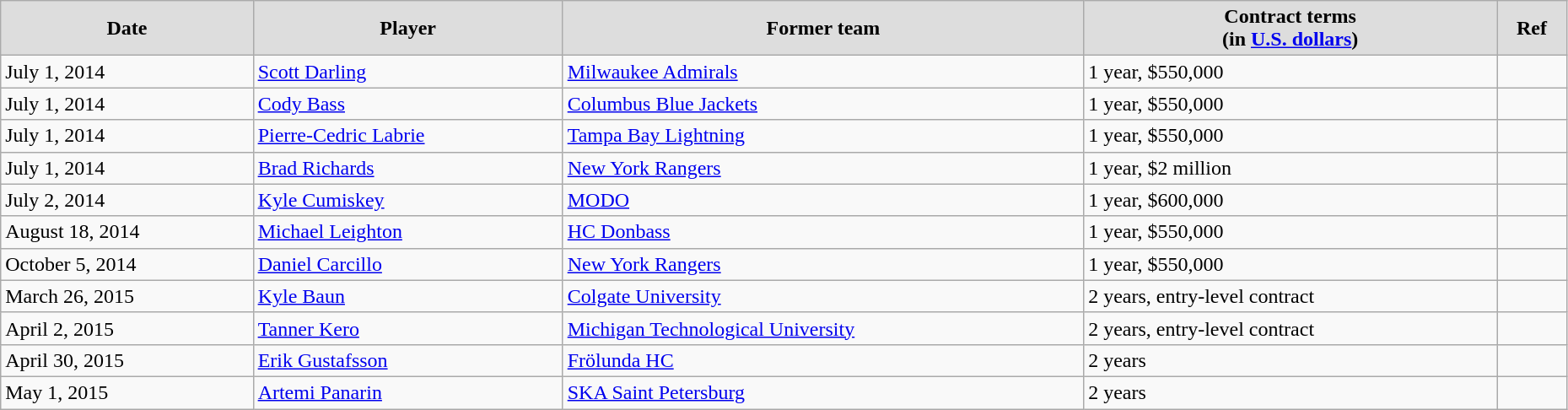<table class="wikitable" width=98%>
<tr align="center" bgcolor="#dddddd">
<td><strong>Date</strong></td>
<td><strong>Player</strong></td>
<td><strong>Former team</strong></td>
<td><strong>Contract terms</strong><br><strong>(in <a href='#'>U.S. dollars</a>)</strong></td>
<td><strong>Ref</strong></td>
</tr>
<tr>
<td>July 1, 2014</td>
<td><a href='#'>Scott Darling</a></td>
<td><a href='#'>Milwaukee Admirals</a></td>
<td>1 year, $550,000</td>
<td></td>
</tr>
<tr>
<td>July 1, 2014</td>
<td><a href='#'>Cody Bass</a></td>
<td><a href='#'>Columbus Blue Jackets</a></td>
<td>1 year, $550,000</td>
<td></td>
</tr>
<tr>
<td>July 1, 2014</td>
<td><a href='#'>Pierre-Cedric Labrie</a></td>
<td><a href='#'>Tampa Bay Lightning</a></td>
<td>1 year, $550,000</td>
<td></td>
</tr>
<tr>
<td>July 1, 2014</td>
<td><a href='#'>Brad Richards</a></td>
<td><a href='#'>New York Rangers</a></td>
<td>1 year, $2 million</td>
<td></td>
</tr>
<tr>
<td>July 2, 2014</td>
<td><a href='#'>Kyle Cumiskey</a></td>
<td><a href='#'>MODO</a></td>
<td>1 year, $600,000</td>
<td></td>
</tr>
<tr>
<td>August 18, 2014</td>
<td><a href='#'>Michael Leighton</a></td>
<td><a href='#'>HC Donbass</a></td>
<td>1 year, $550,000</td>
<td></td>
</tr>
<tr>
<td>October 5, 2014</td>
<td><a href='#'>Daniel Carcillo</a></td>
<td><a href='#'>New York Rangers</a></td>
<td>1 year, $550,000</td>
<td></td>
</tr>
<tr>
<td>March 26, 2015</td>
<td><a href='#'>Kyle Baun</a></td>
<td><a href='#'>Colgate University</a></td>
<td>2 years, entry-level contract</td>
<td></td>
</tr>
<tr>
<td>April 2, 2015</td>
<td><a href='#'>Tanner Kero</a></td>
<td><a href='#'>Michigan Technological University</a></td>
<td>2 years, entry-level contract</td>
<td></td>
</tr>
<tr>
<td>April 30, 2015</td>
<td><a href='#'>Erik Gustafsson</a></td>
<td><a href='#'>Frölunda HC</a></td>
<td>2 years</td>
<td></td>
</tr>
<tr>
<td>May 1, 2015</td>
<td><a href='#'>Artemi Panarin</a></td>
<td><a href='#'>SKA Saint Petersburg</a></td>
<td>2 years</td>
<td></td>
</tr>
</table>
